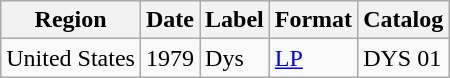<table class="wikitable">
<tr>
<th>Region</th>
<th>Date</th>
<th>Label</th>
<th>Format</th>
<th>Catalog</th>
</tr>
<tr>
<td>United States</td>
<td>1979</td>
<td>Dys</td>
<td><a href='#'>LP</a></td>
<td>DYS 01</td>
</tr>
</table>
